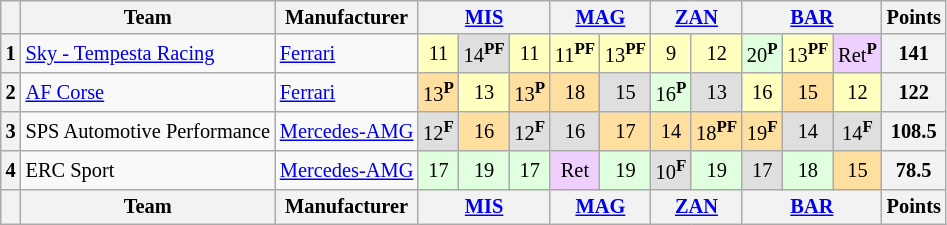<table class="wikitable" style="font-size:85%; text-align:center">
<tr>
<th></th>
<th>Team</th>
<th>Manufacturer</th>
<th colspan=3><a href='#'>MIS</a><br></th>
<th colspan=2><a href='#'>MAG</a><br></th>
<th colspan=2><a href='#'>ZAN</a><br></th>
<th colspan=3><a href='#'>BAR</a><br></th>
<th>Points</th>
</tr>
<tr>
<th>1</th>
<td align=left> <a href='#'>Sky - Tempesta Racing</a></td>
<td align=left><a href='#'>Ferrari</a></td>
<td style="background:#ffffbf;">11</td>
<td style="background:#dfdfdf;">14<sup><strong>PF</strong></sup></td>
<td style="background:#ffffbf;">11</td>
<td style="background:#ffffbf;">11<sup><strong>PF</strong></sup></td>
<td style="background:#ffffbf;">13<sup><strong>PF</strong></sup></td>
<td style="background:#ffffbf;">9</td>
<td style="background:#ffffbf;">12</td>
<td style="background:#dfffdf;">20<sup><strong>P</strong></sup></td>
<td style="background:#ffffbf;">13<sup><strong>PF</strong></sup></td>
<td style="background:#efcfff;">Ret<sup><strong>P</strong></sup></td>
<th>141</th>
</tr>
<tr>
<th>2</th>
<td align=left> <a href='#'>AF Corse</a></td>
<td align=left><a href='#'>Ferrari</a></td>
<td style="background:#ffdf9f;">13<sup><strong>P</strong></sup></td>
<td style="background:#ffffbf;">13</td>
<td style="background:#ffdf9f;">13<sup><strong>P</strong></sup></td>
<td style="background:#ffdf9f;">18</td>
<td style="background:#dfdfdf;">15</td>
<td style="background:#dfffdf;">16<sup><strong>P</strong></sup></td>
<td style="background:#dfdfdf;">13</td>
<td style="background:#ffffbf;">16</td>
<td style="background:#ffdf9f;">15</td>
<td style="background:#ffffbf;">12</td>
<th>122</th>
</tr>
<tr>
<th>3</th>
<td align=left> SPS Automotive Performance</td>
<td align=left><a href='#'>Mercedes-AMG</a></td>
<td style="background:#dfdfdf;">12<sup><strong>F</strong></sup></td>
<td style="background:#ffdf9f;">16</td>
<td style="background:#dfdfdf;">12<sup><strong>F</strong></sup></td>
<td style="background:#dfdfdf;">16</td>
<td style="background:#ffdf9f;">17</td>
<td style="background:#ffdf9f;">14</td>
<td style="background:#ffdf9f;">18<sup><strong>PF</strong></sup></td>
<td style="background:#ffdf9f;">19<sup><strong>F</strong></sup></td>
<td style="background:#dfdfdf;">14</td>
<td style="background:#dfdfdf;">14<sup><strong>F</strong></sup></td>
<th>108.5</th>
</tr>
<tr>
<th>4</th>
<td align=left> ERC Sport</td>
<td align=left><a href='#'>Mercedes-AMG</a></td>
<td style="background:#dfffdf;">17</td>
<td style="background:#dfffdf;">19</td>
<td style="background:#dfffdf;">17</td>
<td style="background:#efcfff;">Ret</td>
<td style="background:#dfffdf;">19</td>
<td style="background:#dfdfdf;">10<sup><strong>F</strong></sup></td>
<td style="background:#dfffdf;">19</td>
<td style="background:#dfdfdf;">17</td>
<td style="background:#dfffdf;">18</td>
<td style="background:#ffdf9f;">15</td>
<th>78.5</th>
</tr>
<tr>
<th></th>
<th>Team</th>
<th>Manufacturer</th>
<th colspan=3><a href='#'>MIS</a><br></th>
<th colspan=2><a href='#'>MAG</a><br></th>
<th colspan=2><a href='#'>ZAN</a><br></th>
<th colspan=3><a href='#'>BAR</a><br></th>
<th>Points</th>
</tr>
</table>
